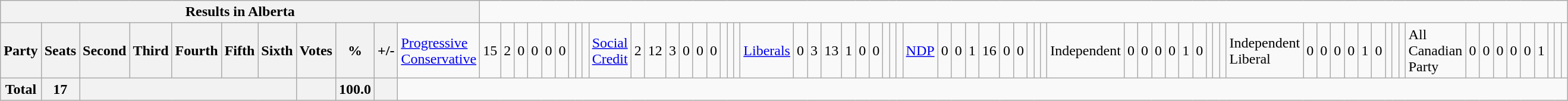<table class="wikitable">
<tr>
<th colspan=12>Results in Alberta</th>
</tr>
<tr>
<th colspan=2>Party</th>
<th>Seats</th>
<th>Second</th>
<th>Third</th>
<th>Fourth</th>
<th>Fifth</th>
<th>Sixth</th>
<th>Votes</th>
<th>%</th>
<th>+/-<br></th>
<td><a href='#'>Progressive Conservative</a></td>
<td align="right">15</td>
<td align="right">2</td>
<td align="right">0</td>
<td align="right">0</td>
<td align="right">0</td>
<td align="right">0</td>
<td align="right"></td>
<td align="right"></td>
<td align="right"><br></td>
<td><a href='#'>Social Credit</a></td>
<td align="right">2</td>
<td align="right">12</td>
<td align="right">3</td>
<td align="right">0</td>
<td align="right">0</td>
<td align="right">0</td>
<td align="right"></td>
<td align="right"></td>
<td align="right"><br></td>
<td><a href='#'>Liberals</a></td>
<td align="right">0</td>
<td align="right">3</td>
<td align="right">13</td>
<td align="right">1</td>
<td align="right">0</td>
<td align="right">0</td>
<td align="right"></td>
<td align="right"></td>
<td align="right"><br></td>
<td><a href='#'>NDP</a></td>
<td align="right">0</td>
<td align="right">0</td>
<td align="right">1</td>
<td align="right">16</td>
<td align="right">0</td>
<td align="right">0</td>
<td align="right"></td>
<td align="right"></td>
<td align="right"><br></td>
<td>Independent</td>
<td align="right">0</td>
<td align="right">0</td>
<td align="right">0</td>
<td align="right">0</td>
<td align="right">1</td>
<td align="right">0</td>
<td align="right"></td>
<td align="right"></td>
<td align="right"><br></td>
<td>Independent Liberal</td>
<td align="right">0</td>
<td align="right">0</td>
<td align="right">0</td>
<td align="right">0</td>
<td align="right">1</td>
<td align="right">0</td>
<td align="right"></td>
<td align="right"></td>
<td align="right"><br></td>
<td>All Canadian Party</td>
<td align="right">0</td>
<td align="right">0</td>
<td align="right">0</td>
<td align="right">0</td>
<td align="right">0</td>
<td align="right">1</td>
<td align="right"></td>
<td align="right"></td>
<td align="right"></td>
</tr>
<tr>
<th colspan="2">Total</th>
<th>17</th>
<th colspan="5"></th>
<th></th>
<th>100.0</th>
<th></th>
</tr>
</table>
